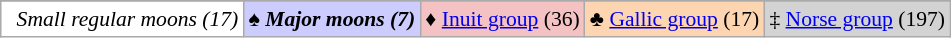<table class="wikitable" style="margin:0; font-size:90%; text-align:left">
<tr>
</tr>
<tr>
<td style="background:#fff;">  <em>Small regular moons (17)</em></td>
<td style="background:#ccf;">♠ <strong><em>Major moons<strong> (7)<em></td>
<td style="background:#f4c2c2">♦ </em><a href='#'>Inuit group</a> (36)<em></td>
<td style="background:#fdd5b1">♣ </em><a href='#'>Gallic group</a> (17)<em></td>
<td style="background:#d3d3d3">‡ </em><a href='#'>Norse group</a> (197)<em></td>
</tr>
</table>
